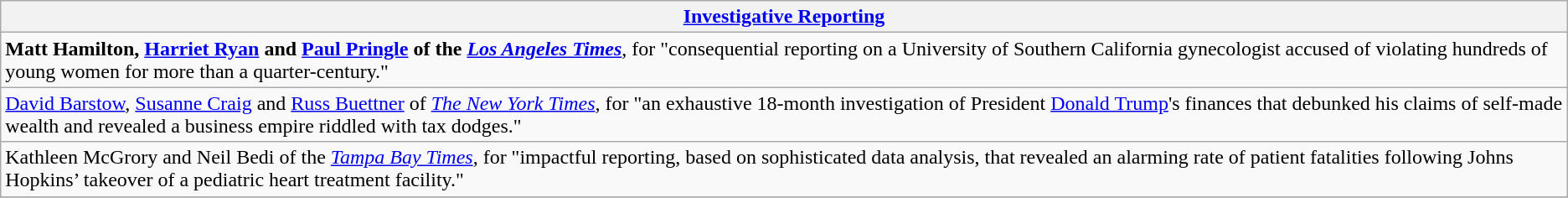<table class="wikitable" style="float:left; float:none;">
<tr>
<th><a href='#'>Investigative Reporting</a></th>
</tr>
<tr>
<td><strong>Matt Hamilton, <a href='#'>Harriet Ryan</a> and <a href='#'>Paul Pringle</a> of the</strong> <strong><em><a href='#'>Los Angeles Times</a></em></strong>, for "consequential reporting on a University of Southern California gynecologist accused of violating hundreds of young women for more than a quarter-century."</td>
</tr>
<tr>
<td><a href='#'>David Barstow</a>, <a href='#'>Susanne Craig</a> and <a href='#'>Russ Buettner</a> of <em><a href='#'>The New York Times</a></em>, for "an exhaustive 18-month investigation of President <a href='#'>Donald Trump</a>'s finances that debunked his claims of self-made wealth and revealed a business empire riddled with tax dodges."</td>
</tr>
<tr>
<td>Kathleen McGrory and Neil Bedi of the <em><a href='#'>Tampa Bay Times</a></em>, for "impactful reporting, based on sophisticated data analysis, that revealed an alarming rate of patient fatalities following Johns Hopkins’ takeover of a pediatric heart treatment facility."</td>
</tr>
<tr>
</tr>
</table>
